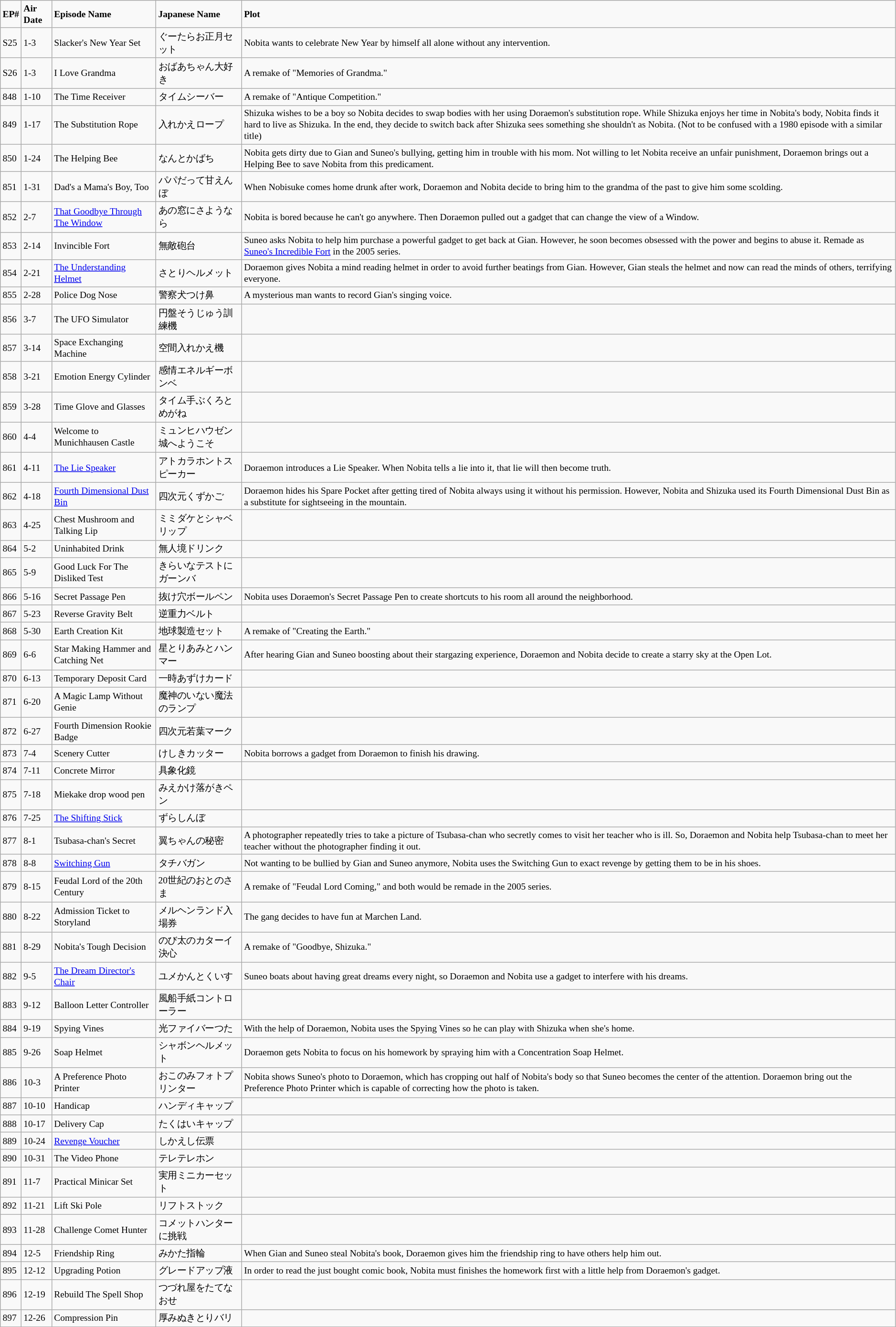<table class="wikitable" style="font-size:small;">
<tr>
<td><strong>EP#</strong></td>
<td><strong>Air Date</strong></td>
<td><strong>Episode Name</strong></td>
<td><strong>Japanese Name</strong></td>
<td><strong>Plot</strong></td>
</tr>
<tr>
<td>S25</td>
<td>1-3</td>
<td>Slacker's New Year Set</td>
<td>ぐーたらお正月セット</td>
<td>Nobita wants to celebrate New Year by himself all alone without any intervention.</td>
</tr>
<tr>
<td>S26</td>
<td>1-3</td>
<td>I Love Grandma</td>
<td>おばあちゃん大好き</td>
<td>A remake of "Memories of Grandma."</td>
</tr>
<tr>
<td>848</td>
<td>1-10</td>
<td>The Time Receiver</td>
<td>タイムシーバー</td>
<td>A remake of "Antique Competition."</td>
</tr>
<tr>
<td>849</td>
<td>1-17</td>
<td>The Substitution Rope</td>
<td>入れかえロープ</td>
<td>Shizuka wishes to be a boy so Nobita decides to swap bodies with her using Doraemon's substitution rope. While Shizuka enjoys her time in Nobita's body, Nobita finds it hard to live as Shizuka. In the end, they decide to switch back after Shizuka sees something she shouldn't as Nobita. (Not to be confused with a 1980 episode with a similar title)</td>
</tr>
<tr>
<td>850</td>
<td>1-24</td>
<td>The Helping Bee</td>
<td>なんとかばち</td>
<td>Nobita gets dirty due to Gian and Suneo's bullying, getting him in trouble with his mom. Not willing to let Nobita receive an unfair punishment, Doraemon brings out a Helping Bee to save Nobita from this predicament.</td>
</tr>
<tr>
<td>851</td>
<td>1-31</td>
<td>Dad's a Mama's Boy, Too</td>
<td>パパだって甘えんぼ</td>
<td>When Nobisuke comes home drunk after work, Doraemon and Nobita decide to bring him to the grandma of the past to give him some scolding.</td>
</tr>
<tr>
<td>852</td>
<td>2-7</td>
<td><a href='#'>That Goodbye Through The Window</a></td>
<td>あの窓にさようなら</td>
<td>Nobita is bored because he can't go anywhere. Then Doraemon pulled out a gadget that can change the view of a Window.</td>
</tr>
<tr>
<td>853</td>
<td>2-14</td>
<td>Invincible Fort</td>
<td>無敵砲台</td>
<td>Suneo asks Nobita to help him purchase a powerful gadget to get back at Gian. However, he soon becomes obsessed with the power and begins to abuse it. Remade as <a href='#'>Suneo's Incredible Fort</a> in the 2005 series.</td>
</tr>
<tr>
<td>854</td>
<td>2-21</td>
<td><a href='#'>The Understanding Helmet</a></td>
<td>さとりヘルメット</td>
<td>Doraemon gives Nobita a mind reading helmet in order to avoid further beatings from Gian. However, Gian steals the helmet and now can read the minds of others, terrifying everyone.</td>
</tr>
<tr>
<td>855</td>
<td>2-28</td>
<td>Police Dog Nose</td>
<td>警察犬つけ鼻</td>
<td>A mysterious man wants to record Gian's singing voice.</td>
</tr>
<tr>
<td>856</td>
<td>3-7</td>
<td>The UFO Simulator</td>
<td>円盤そうじゅう訓練機</td>
<td></td>
</tr>
<tr>
<td>857</td>
<td>3-14</td>
<td>Space Exchanging Machine</td>
<td>空間入れかえ機</td>
<td></td>
</tr>
<tr>
<td>858</td>
<td>3-21</td>
<td>Emotion Energy Cylinder</td>
<td>感情エネルギーボンベ</td>
<td></td>
</tr>
<tr>
<td>859</td>
<td>3-28</td>
<td>Time Glove and Glasses</td>
<td>タイム手ぶくろとめがね</td>
<td></td>
</tr>
<tr>
<td>860</td>
<td>4-4</td>
<td>Welcome to Munichhausen Castle</td>
<td>ミュンヒハウゼン城へようこそ</td>
<td></td>
</tr>
<tr>
<td>861</td>
<td>4-11</td>
<td><a href='#'>The Lie Speaker</a></td>
<td>アトカラホントスピーカー</td>
<td>Doraemon introduces a Lie Speaker. When Nobita tells a lie into it, that lie will then become truth.</td>
</tr>
<tr>
<td>862</td>
<td>4-18</td>
<td><a href='#'>Fourth Dimensional Dust Bin</a></td>
<td>四次元くずかご</td>
<td>Doraemon hides his Spare Pocket after getting tired of Nobita always using it without his permission. However, Nobita and Shizuka used its Fourth Dimensional Dust Bin as a substitute for sightseeing in the mountain.</td>
</tr>
<tr>
<td>863</td>
<td>4-25</td>
<td>Chest Mushroom and Talking Lip</td>
<td>ミミダケとシャベリップ</td>
<td></td>
</tr>
<tr>
<td>864</td>
<td>5-2</td>
<td>Uninhabited Drink</td>
<td>無人境ドリンク</td>
<td></td>
</tr>
<tr>
<td>865</td>
<td>5-9</td>
<td>Good Luck For The Disliked Test</td>
<td>きらいなテストにガーンバ</td>
<td></td>
</tr>
<tr>
<td>866</td>
<td>5-16</td>
<td>Secret Passage Pen</td>
<td>抜け穴ボールペン</td>
<td>Nobita uses Doraemon's Secret Passage Pen to create shortcuts to his room all around the neighborhood.</td>
</tr>
<tr>
<td>867</td>
<td>5-23</td>
<td>Reverse Gravity Belt</td>
<td>逆重力ベルト</td>
<td></td>
</tr>
<tr>
<td>868</td>
<td>5-30</td>
<td>Earth Creation Kit</td>
<td>地球製造セット</td>
<td>A remake of "Creating the Earth."</td>
</tr>
<tr>
<td>869</td>
<td>6-6</td>
<td>Star Making Hammer and Catching Net</td>
<td>星とりあみとハンマー</td>
<td>After hearing Gian and Suneo boosting about their stargazing experience, Doraemon and Nobita decide to create a starry sky at the Open Lot.</td>
</tr>
<tr>
<td>870</td>
<td>6-13</td>
<td>Temporary Deposit Card</td>
<td>一時あずけカード</td>
<td></td>
</tr>
<tr>
<td>871</td>
<td>6-20</td>
<td>A Magic Lamp Without Genie</td>
<td>魔神のいない魔法のランプ</td>
<td></td>
</tr>
<tr>
<td>872</td>
<td>6-27</td>
<td>Fourth Dimension Rookie Badge</td>
<td>四次元若葉マーク</td>
<td></td>
</tr>
<tr>
<td>873</td>
<td>7-4</td>
<td>Scenery Cutter</td>
<td>けしきカッター</td>
<td>Nobita borrows a gadget from Doraemon to finish his drawing.</td>
</tr>
<tr>
<td>874</td>
<td>7-11</td>
<td>Concrete Mirror</td>
<td>具象化鏡</td>
<td></td>
</tr>
<tr>
<td>875</td>
<td>7-18</td>
<td>Miekake drop wood pen</td>
<td>みえかけ落がきペン</td>
<td></td>
</tr>
<tr>
<td>876</td>
<td>7-25</td>
<td><a href='#'>The Shifting Stick</a></td>
<td>ずらしんぼ</td>
<td></td>
</tr>
<tr>
<td>877</td>
<td>8-1</td>
<td>Tsubasa-chan's Secret</td>
<td>翼ちゃんの秘密</td>
<td>A photographer repeatedly tries to take a picture of Tsubasa-chan who secretly comes to visit her teacher who is ill. So, Doraemon and Nobita help Tsubasa-chan to meet her teacher without the photographer finding it out.</td>
</tr>
<tr>
<td>878</td>
<td>8-8</td>
<td><a href='#'>Switching Gun</a></td>
<td>タチバガン</td>
<td>Not wanting to be bullied by Gian and Suneo anymore, Nobita uses the Switching Gun to exact revenge by getting them to be in his shoes.</td>
</tr>
<tr>
<td>879</td>
<td>8-15</td>
<td>Feudal Lord of the 20th Century</td>
<td>20世紀のおとのさま</td>
<td>A remake of "Feudal Lord Coming," and both would be remade in the 2005 series.</td>
</tr>
<tr>
<td>880</td>
<td>8-22</td>
<td>Admission Ticket to Storyland</td>
<td>メルヘンランド入場券</td>
<td>The gang decides to have fun at Marchen Land.</td>
</tr>
<tr>
<td>881</td>
<td>8-29</td>
<td>Nobita's Tough Decision</td>
<td>のび太のカターイ決心</td>
<td>A remake of "Goodbye, Shizuka."</td>
</tr>
<tr>
<td>882</td>
<td>9-5</td>
<td><a href='#'>The Dream Director's Chair</a></td>
<td>ユメかんとくいす</td>
<td>Suneo boats about having great dreams every night, so Doraemon and Nobita use a gadget to interfere with his dreams.</td>
</tr>
<tr>
<td>883</td>
<td>9-12</td>
<td>Balloon Letter Controller</td>
<td>風船手紙コントローラー</td>
<td></td>
</tr>
<tr>
<td>884</td>
<td>9-19</td>
<td>Spying Vines</td>
<td>光ファイバーつた</td>
<td>With the help of Doraemon, Nobita uses the Spying Vines so he can play with Shizuka when she's home.</td>
</tr>
<tr>
<td>885</td>
<td>9-26</td>
<td>Soap Helmet</td>
<td>シャボンヘルメット</td>
<td>Doraemon gets Nobita to focus on his homework by spraying him with a Concentration Soap Helmet.</td>
</tr>
<tr>
<td>886</td>
<td>10-3</td>
<td>A Preference Photo Printer</td>
<td>おこのみフォトプリンター</td>
<td>Nobita shows Suneo's photo to Doraemon, which has cropping out half of Nobita's body so that Suneo becomes the center of the attention. Doraemon bring out the Preference Photo Printer which is capable of correcting how the photo is taken.</td>
</tr>
<tr>
<td>887</td>
<td>10-10</td>
<td>Handicap</td>
<td>ハンディキャップ</td>
<td></td>
</tr>
<tr>
<td>888</td>
<td>10-17</td>
<td>Delivery Cap</td>
<td>たくはいキャップ</td>
<td></td>
</tr>
<tr>
<td>889</td>
<td>10-24</td>
<td><a href='#'>Revenge Voucher</a></td>
<td>しかえし伝票</td>
<td></td>
</tr>
<tr>
<td>890</td>
<td>10-31</td>
<td>The Video Phone</td>
<td>テレテレホン</td>
<td></td>
</tr>
<tr>
<td>891</td>
<td>11-7</td>
<td>Practical Minicar Set</td>
<td>実用ミニカーセット</td>
<td></td>
</tr>
<tr>
<td>892</td>
<td>11-21</td>
<td>Lift Ski Pole</td>
<td>リフトストック</td>
<td></td>
</tr>
<tr>
<td>893</td>
<td>11-28</td>
<td>Challenge Comet Hunter</td>
<td>コメットハンターに挑戦</td>
<td></td>
</tr>
<tr>
<td>894</td>
<td>12-5</td>
<td>Friendship Ring</td>
<td>みかた指輪</td>
<td>When Gian and Suneo steal Nobita's book, Doraemon gives him the friendship ring to have others help him out.</td>
</tr>
<tr>
<td>895</td>
<td>12-12</td>
<td>Upgrading Potion</td>
<td>グレードアップ液</td>
<td>In order to read the just bought comic book, Nobita must finishes the homework first with a little help from Doraemon's gadget.</td>
</tr>
<tr>
<td>896</td>
<td>12-19</td>
<td>Rebuild The Spell Shop</td>
<td>つづれ屋をたてなおせ</td>
<td></td>
</tr>
<tr>
<td>897</td>
<td>12-26</td>
<td>Compression Pin</td>
<td>厚みぬきとりバリ</td>
<td></td>
</tr>
</table>
